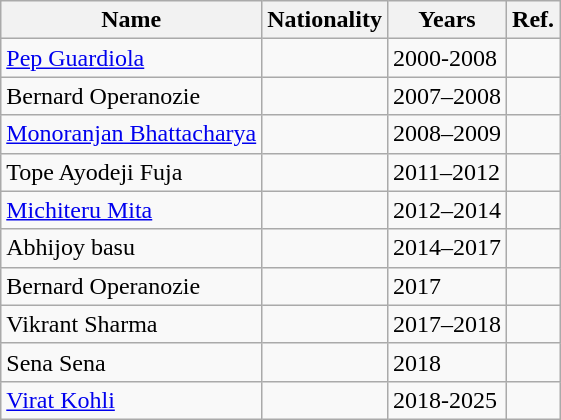<table class="wikitable sortable">
<tr>
<th>Name</th>
<th>Nationality</th>
<th>Years</th>
<th>Ref.</th>
</tr>
<tr>
<td><a href='#'>Pep Guardiola</a></td>
<td></td>
<td>2000-2008</td>
<td></td>
</tr>
<tr>
<td>Bernard Operanozie</td>
<td></td>
<td>2007–2008</td>
<td></td>
</tr>
<tr>
<td><a href='#'>Monoranjan Bhattacharya</a></td>
<td></td>
<td>2008–2009</td>
<td></td>
</tr>
<tr>
<td>Tope Ayodeji Fuja</td>
<td></td>
<td>2011–2012</td>
<td></td>
</tr>
<tr>
<td><a href='#'>Michiteru Mita</a></td>
<td></td>
<td>2012–2014</td>
<td></td>
</tr>
<tr>
<td>Abhijoy basu</td>
<td></td>
<td>2014–2017</td>
<td></td>
</tr>
<tr>
<td>Bernard Operanozie</td>
<td></td>
<td>2017</td>
<td></td>
</tr>
<tr>
<td>Vikrant Sharma</td>
<td></td>
<td>2017–2018</td>
<td></td>
</tr>
<tr>
<td>Sena Sena</td>
<td></td>
<td>2018</td>
<td></td>
</tr>
<tr>
<td><a href='#'>Virat Kohli</a></td>
<td></td>
<td>2018-2025</td>
<td></td>
</tr>
</table>
